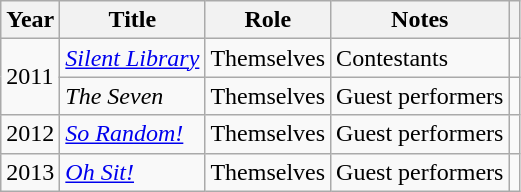<table class="wikitable">
<tr>
<th>Year</th>
<th>Title</th>
<th>Role</th>
<th>Notes</th>
<th></th>
</tr>
<tr>
<td rowspan="2">2011</td>
<td><em><a href='#'>Silent Library</a></em></td>
<td>Themselves</td>
<td>Contestants</td>
<td style="text-align:center;"></td>
</tr>
<tr>
<td><em>The Seven</em></td>
<td>Themselves</td>
<td>Guest performers</td>
<td style="text-align:center;"></td>
</tr>
<tr>
<td>2012</td>
<td><em><a href='#'>So Random!</a></em></td>
<td>Themselves</td>
<td>Guest performers</td>
<td style="text-align:center;"></td>
</tr>
<tr>
<td>2013</td>
<td><em><a href='#'>Oh Sit!</a></em></td>
<td>Themselves</td>
<td>Guest performers</td>
<td style="text-align:center;"></td>
</tr>
</table>
